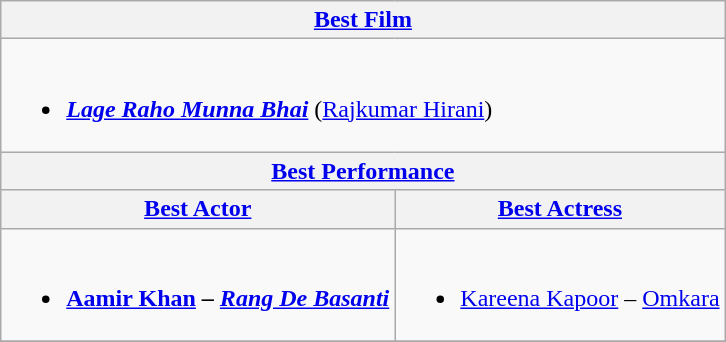<table class="wikitable">
<tr>
<th colspan=2><a href='#'>Best Film</a></th>
</tr>
<tr>
<td colspan=2><br><ul><li><strong><em><a href='#'>Lage Raho Munna Bhai</a></em></strong> (<a href='#'>Rajkumar Hirani</a>)</li></ul></td>
</tr>
<tr>
<th colspan=2><a href='#'>Best Performance</a></th>
</tr>
<tr>
<th><a href='#'>Best Actor</a></th>
<th><a href='#'>Best Actress</a></th>
</tr>
<tr>
<td><br><ul><li><strong><a href='#'>Aamir Khan</a> – <em><a href='#'>Rang De Basanti</a><strong><em></li></ul></td>
<td><br><ul><li></strong><a href='#'>Kareena Kapoor</a> – </em><a href='#'>Omkara</a></em></strong></li></ul></td>
</tr>
<tr>
</tr>
</table>
